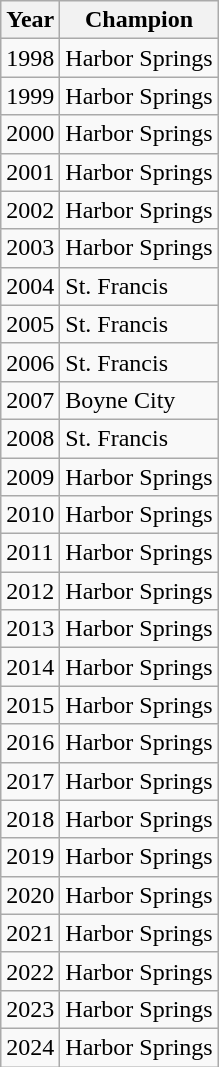<table class=wikitable>
<tr>
<th>Year</th>
<th>Champion</th>
</tr>
<tr>
<td>1998</td>
<td>Harbor Springs</td>
</tr>
<tr>
<td>1999</td>
<td>Harbor Springs</td>
</tr>
<tr>
<td>2000</td>
<td>Harbor Springs</td>
</tr>
<tr>
<td>2001</td>
<td>Harbor Springs</td>
</tr>
<tr>
<td>2002</td>
<td>Harbor Springs</td>
</tr>
<tr>
<td>2003</td>
<td>Harbor Springs</td>
</tr>
<tr>
<td>2004</td>
<td>St. Francis</td>
</tr>
<tr>
<td>2005</td>
<td>St. Francis</td>
</tr>
<tr>
<td>2006</td>
<td>St. Francis</td>
</tr>
<tr>
<td>2007</td>
<td>Boyne City</td>
</tr>
<tr>
<td>2008</td>
<td>St. Francis</td>
</tr>
<tr>
<td>2009</td>
<td>Harbor Springs</td>
</tr>
<tr>
<td>2010</td>
<td>Harbor Springs</td>
</tr>
<tr>
<td>2011</td>
<td>Harbor Springs</td>
</tr>
<tr>
<td>2012</td>
<td>Harbor Springs</td>
</tr>
<tr>
<td>2013</td>
<td>Harbor Springs</td>
</tr>
<tr>
<td>2014</td>
<td>Harbor Springs</td>
</tr>
<tr>
<td>2015</td>
<td>Harbor Springs</td>
</tr>
<tr>
<td>2016</td>
<td>Harbor Springs</td>
</tr>
<tr>
<td>2017</td>
<td>Harbor Springs</td>
</tr>
<tr>
<td>2018</td>
<td>Harbor Springs</td>
</tr>
<tr>
<td>2019</td>
<td>Harbor Springs</td>
</tr>
<tr>
<td>2020</td>
<td>Harbor Springs</td>
</tr>
<tr>
<td>2021</td>
<td>Harbor Springs</td>
</tr>
<tr>
<td>2022</td>
<td>Harbor Springs</td>
</tr>
<tr>
<td>2023</td>
<td>Harbor Springs</td>
</tr>
<tr>
<td>2024</td>
<td>Harbor Springs</td>
</tr>
</table>
